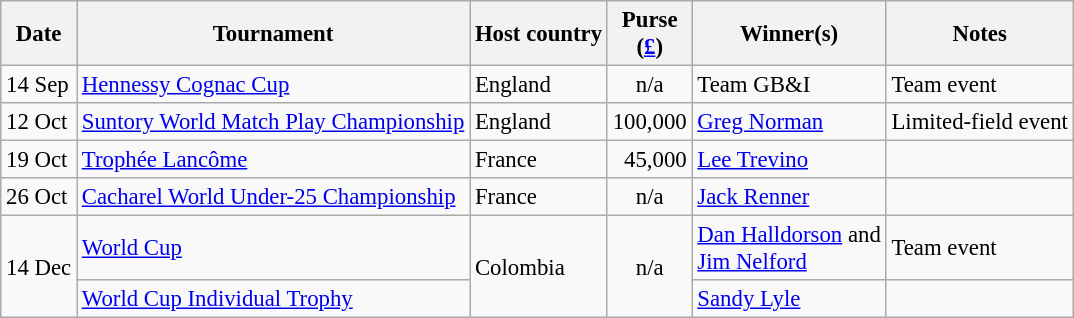<table class="wikitable" style="font-size:95%">
<tr>
<th>Date</th>
<th>Tournament</th>
<th>Host country</th>
<th>Purse<br>(<a href='#'>£</a>)</th>
<th>Winner(s)</th>
<th>Notes</th>
</tr>
<tr>
<td>14 Sep</td>
<td><a href='#'>Hennessy Cognac Cup</a></td>
<td>England</td>
<td align=center>n/a</td>
<td> Team GB&I</td>
<td>Team event</td>
</tr>
<tr>
<td>12 Oct</td>
<td><a href='#'>Suntory World Match Play Championship</a></td>
<td>England</td>
<td align=right>100,000</td>
<td> <a href='#'>Greg Norman</a></td>
<td>Limited-field event</td>
</tr>
<tr>
<td>19 Oct</td>
<td><a href='#'>Trophée Lancôme</a></td>
<td>France</td>
<td align=right>45,000</td>
<td> <a href='#'>Lee Trevino</a></td>
<td></td>
</tr>
<tr>
<td>26 Oct</td>
<td><a href='#'>Cacharel World Under-25 Championship</a></td>
<td>France</td>
<td align=center>n/a</td>
<td> <a href='#'>Jack Renner</a></td>
<td></td>
</tr>
<tr>
<td rowspan=2>14 Dec</td>
<td><a href='#'>World Cup</a></td>
<td rowspan=2>Colombia</td>
<td rowspan=2 align=center>n/a</td>
<td> <a href='#'>Dan Halldorson</a> and<br> <a href='#'>Jim Nelford</a></td>
<td>Team event</td>
</tr>
<tr>
<td><a href='#'>World Cup Individual Trophy</a></td>
<td> <a href='#'>Sandy Lyle</a></td>
<td></td>
</tr>
</table>
